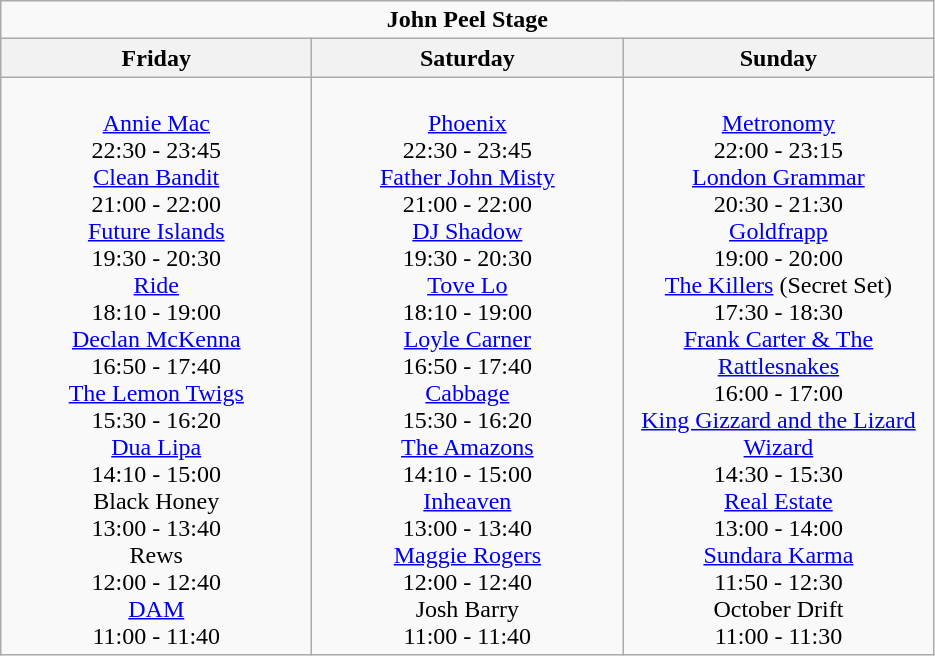<table class="wikitable">
<tr>
<td colspan="3" style="text-align:center;"><strong>John Peel Stage</strong></td>
</tr>
<tr>
<th>Friday</th>
<th>Saturday</th>
<th>Sunday</th>
</tr>
<tr>
<td style="text-align:center; vertical-align:top; width:200px;"><br><a href='#'>Annie Mac</a><br>22:30 - 23:45
<br><a href='#'>Clean Bandit</a><br>21:00 - 22:00
<br><a href='#'>Future Islands</a><br>19:30 - 20:30
<br><a href='#'>Ride</a><br>18:10 - 19:00
<br><a href='#'>Declan McKenna</a><br>16:50 - 17:40
<br><a href='#'>The Lemon Twigs</a><br>15:30 - 16:20
<br><a href='#'>Dua Lipa</a><br>14:10 - 15:00
<br>Black Honey<br>13:00 - 13:40
<br>Rews<br>12:00 - 12:40
<br><a href='#'>DAM</a><br>11:00 - 11:40</td>
<td style="text-align:center; vertical-align:top; width:200px;"><br><a href='#'>Phoenix</a><br>22:30 - 23:45
<br><a href='#'>Father John Misty</a><br>21:00 - 22:00
<br><a href='#'>DJ Shadow</a><br>19:30 - 20:30
<br><a href='#'>Tove Lo</a><br>18:10 - 19:00
<br><a href='#'>Loyle Carner</a><br>16:50 - 17:40
<br><a href='#'>Cabbage</a><br>15:30 - 16:20
<br><a href='#'>The Amazons</a><br>14:10 - 15:00
<br><a href='#'>Inheaven</a><br>13:00 - 13:40
<br><a href='#'>Maggie Rogers</a><br>12:00 - 12:40
<br>Josh Barry<br>11:00 - 11:40</td>
<td style="text-align:center; vertical-align:top; width:200px;"><br><a href='#'>Metronomy</a><br>22:00 - 23:15
<br><a href='#'>London Grammar</a><br>20:30 - 21:30
<br><a href='#'>Goldfrapp</a><br>19:00 - 20:00
<br><a href='#'>The Killers</a> (Secret Set)<br>17:30 - 18:30
<br><a href='#'>Frank Carter & The Rattlesnakes</a><br>16:00 - 17:00
<br><a href='#'>King Gizzard and the Lizard Wizard</a><br>14:30 - 15:30
<br><a href='#'>Real Estate</a><br>13:00 - 14:00
<br><a href='#'>Sundara Karma</a><br>11:50 - 12:30
<br>October Drift<br>11:00 - 11:30</td>
</tr>
</table>
